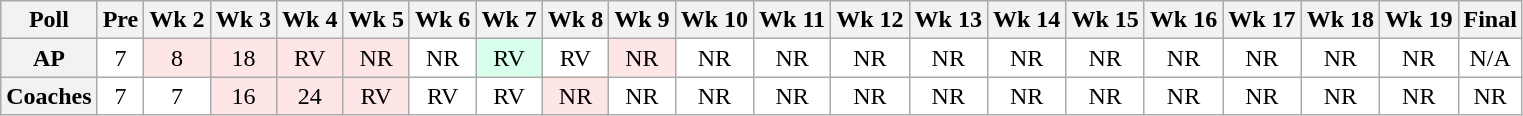<table class="wikitable" style="white-space:nowrap;text-align:center;">
<tr>
<th>Poll</th>
<th>Pre</th>
<th>Wk 2</th>
<th>Wk 3</th>
<th>Wk 4</th>
<th>Wk 5</th>
<th>Wk 6</th>
<th>Wk 7</th>
<th>Wk 8</th>
<th>Wk 9</th>
<th>Wk 10</th>
<th>Wk 11</th>
<th>Wk 12</th>
<th>Wk 13</th>
<th>Wk 14</th>
<th>Wk 15</th>
<th>Wk 16</th>
<th>Wk 17</th>
<th>Wk 18</th>
<th>Wk 19</th>
<th>Final</th>
</tr>
<tr>
<th>AP</th>
<td style="background:#FFF;">7</td>
<td style="background:#FFE6E6;">8</td>
<td style="background:#FFE6E6;">18</td>
<td style="background:#FFE6E6;">RV</td>
<td style="background:#FFE6E6;">NR</td>
<td style="background:#FFF;">NR</td>
<td style="background:#D8FFEB;">RV</td>
<td style="background:#FFF;">RV</td>
<td style="background:#FFE6E6;">NR</td>
<td style="background:#FFF;">NR</td>
<td style="background:#FFF;">NR</td>
<td style="background:#FFF;">NR</td>
<td style="background:#FFF;">NR</td>
<td style="background:#FFF;">NR</td>
<td style="background:#FFF;">NR</td>
<td style="background:#FFF;">NR</td>
<td style="background:#FFF;">NR</td>
<td style="background:#FFF;">NR</td>
<td style="background:#FFF;">NR</td>
<td style="background:#FFF;">N/A</td>
</tr>
<tr>
<th>Coaches</th>
<td style="background:#FFF;">7</td>
<td style="background:#FFF;">7</td>
<td style="background:#FFE6E6;">16</td>
<td style="background:#FFE6E6;">24</td>
<td style="background:#FFE6E6;">RV</td>
<td style="background:#FFF;">RV</td>
<td style="background:#FFF;">RV</td>
<td style="background:#FFE6E6;">NR</td>
<td style="background:#FFF;">NR</td>
<td style="background:#FFF;">NR</td>
<td style="background:#FFF;">NR</td>
<td style="background:#FFF;">NR</td>
<td style="background:#FFF;">NR</td>
<td style="background:#FFF;">NR</td>
<td style="background:#FFF;">NR</td>
<td style="background:#FFF;">NR</td>
<td style="background:#FFF;">NR</td>
<td style="background:#FFF;">NR</td>
<td style="background:#FFF;">NR</td>
<td style="background:#FFF;">NR</td>
</tr>
</table>
